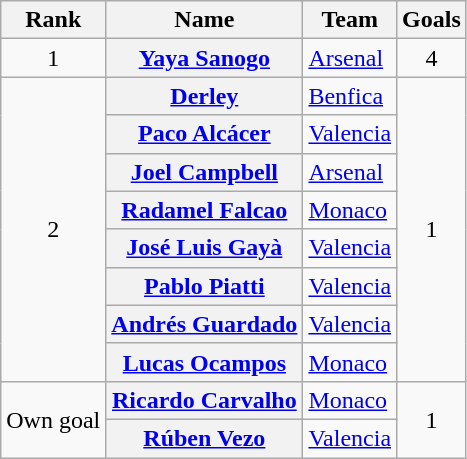<table class="wikitable plainrowheaders sortable" cellpadding="3" style="text-align: center;">
<tr>
<th scope=col>Rank</th>
<th scope=col>Name</th>
<th scope=col>Team</th>
<th scope=col>Goals</th>
</tr>
<tr>
<td>1</td>
<th scope=row> <a href='#'>Yaya Sanogo</a></th>
<td align="left"><a href='#'>Arsenal</a></td>
<td>4</td>
</tr>
<tr>
<td rowspan=8>2</td>
<th scope=row> <a href='#'>Derley</a></th>
<td align="left"><a href='#'>Benfica</a></td>
<td rowspan=8>1</td>
</tr>
<tr>
<th scope=row> <a href='#'>Paco Alcácer</a></th>
<td align="left"><a href='#'>Valencia</a></td>
</tr>
<tr>
<th scope=row> <a href='#'>Joel Campbell</a></th>
<td align="left"><a href='#'>Arsenal</a></td>
</tr>
<tr>
<th scope=row> <a href='#'>Radamel Falcao</a></th>
<td align="left"><a href='#'>Monaco</a></td>
</tr>
<tr>
<th scope=row> <a href='#'>José Luis Gayà</a></th>
<td align="left"><a href='#'>Valencia</a></td>
</tr>
<tr>
<th scope=row> <a href='#'>Pablo Piatti</a></th>
<td align="left"><a href='#'>Valencia</a></td>
</tr>
<tr>
<th scope=row> <a href='#'>Andrés Guardado</a></th>
<td align="left"><a href='#'>Valencia</a></td>
</tr>
<tr>
<th scope=row> <a href='#'>Lucas Ocampos</a></th>
<td align="left"><a href='#'>Monaco</a></td>
</tr>
<tr>
<td rowspan=2>Own goal</td>
<th scope=row> <a href='#'>Ricardo Carvalho</a></th>
<td align="left"><a href='#'>Monaco</a></td>
<td rowspan=2>1</td>
</tr>
<tr>
<th scope=row> <a href='#'>Rúben Vezo</a></th>
<td align="left"><a href='#'>Valencia</a></td>
</tr>
</table>
